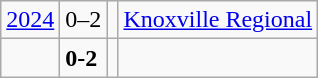<table class="wikitable">
<tr>
<td><a href='#'>2024</a></td>
<td>0–2</td>
<td></td>
<td><a href='#'>Knoxville Regional</a></td>
</tr>
<tr>
<td></td>
<td><strong>0-2</strong></td>
<td><strong></strong></td>
<td></td>
</tr>
</table>
